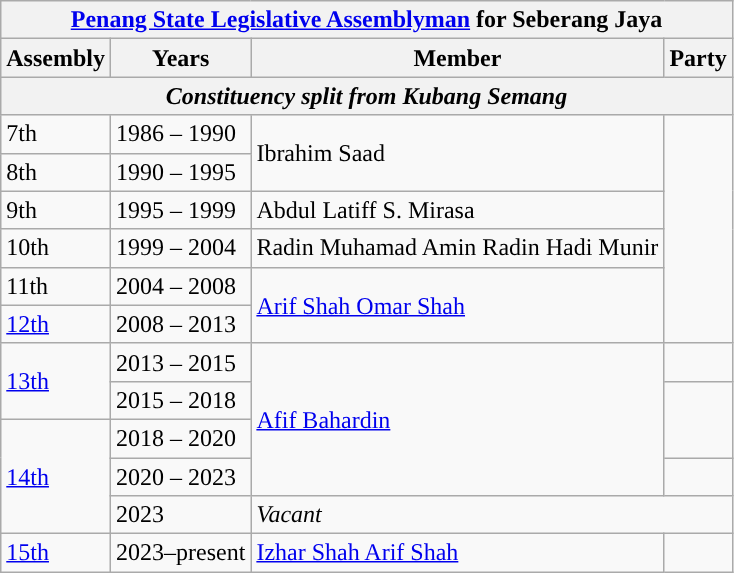<table class="wikitable">
<tr>
<th colspan="4"><a href='#'>Penang State Legislative Assemblyman</a> for Seberang Jaya</th>
</tr>
<tr>
<th>Assembly</th>
<th>Years</th>
<th>Member</th>
<th>Party</th>
</tr>
<tr>
<th colspan="4" align="center"><em>Constituency split from Kubang Semang</em></th>
</tr>
<tr>
<td>7th</td>
<td>1986 – 1990</td>
<td rowspan="2">Ibrahim Saad</td>
<td rowspan="6"></td>
</tr>
<tr>
<td>8th</td>
<td>1990 – 1995</td>
</tr>
<tr>
<td>9th</td>
<td>1995 – 1999</td>
<td>Abdul Latiff S. Mirasa</td>
</tr>
<tr>
<td>10th</td>
<td>1999 – 2004</td>
<td>Radin Muhamad Amin Radin Hadi Munir</td>
</tr>
<tr>
<td>11th</td>
<td>2004 – 2008</td>
<td rowspan="2"><a href='#'>Arif Shah Omar Shah</a></td>
</tr>
<tr>
<td><a href='#'>12th</a></td>
<td>2008 – 2013</td>
</tr>
<tr>
<td rowspan=2><a href='#'>13th</a></td>
<td>2013 – 2015</td>
<td rowspan=4><a href='#'>Afif Bahardin</a></td>
<td></td>
</tr>
<tr>
<td>2015 – 2018</td>
<td rowspan=2></td>
</tr>
<tr>
<td rowspan="3"><a href='#'>14th</a></td>
<td>2018 – 2020</td>
</tr>
<tr>
<td>2020 – 2023</td>
<td></td>
</tr>
<tr>
<td>2023</td>
<td colspan="2"><em>Vacant</em></td>
</tr>
<tr>
<td><a href='#'>15th</a></td>
<td>2023–present</td>
<td><a href='#'>Izhar Shah Arif Shah</a></td>
<td></td>
</tr>
</table>
